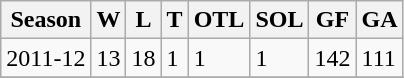<table class="wikitable">
<tr>
<th>Season</th>
<th>W</th>
<th>L</th>
<th>T</th>
<th>OTL</th>
<th>SOL</th>
<th>GF</th>
<th>GA</th>
</tr>
<tr>
<td>2011-12</td>
<td>13</td>
<td>18</td>
<td>1</td>
<td>1</td>
<td>1</td>
<td>142</td>
<td>111</td>
</tr>
<tr>
</tr>
</table>
